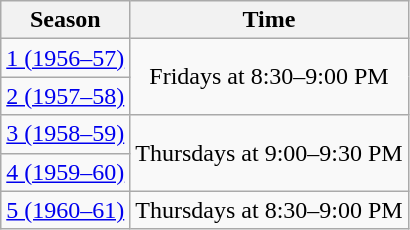<table class="wikitable plainrowheaders" style="text-align:center;">
<tr>
<th scope="col">Season</th>
<th scope="col">Time</th>
</tr>
<tr>
<td><a href='#'>1 (1956–57)</a></td>
<td rowspan="2">Fridays at 8:30–9:00 PM</td>
</tr>
<tr>
<td><a href='#'>2 (1957–58)</a></td>
</tr>
<tr>
<td><a href='#'>3 (1958–59)</a></td>
<td rowspan="2">Thursdays at 9:00–9:30 PM</td>
</tr>
<tr>
<td><a href='#'>4 (1959–60)</a></td>
</tr>
<tr>
<td><a href='#'>5 (1960–61)</a></td>
<td>Thursdays at 8:30–9:00 PM</td>
</tr>
</table>
